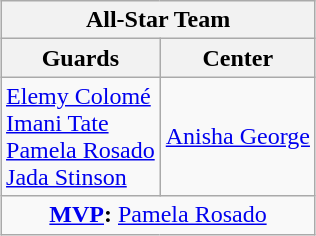<table class=wikitable style="text-align:left; margin:auto">
<tr>
<th colspan=3 align=left>All-Star Team</th>
</tr>
<tr>
<th>Guards</th>
<th>Center</th>
</tr>
<tr>
<td> <a href='#'>Elemy Colomé</a><br> <a href='#'>Imani Tate</a><br> <a href='#'>Pamela Rosado</a><br> <a href='#'>Jada Stinson</a></td>
<td> <a href='#'>Anisha George</a></td>
</tr>
<tr>
<td colspan=3 align=center><strong><a href='#'>MVP</a>:</strong>  <a href='#'>Pamela Rosado</a></td>
</tr>
</table>
